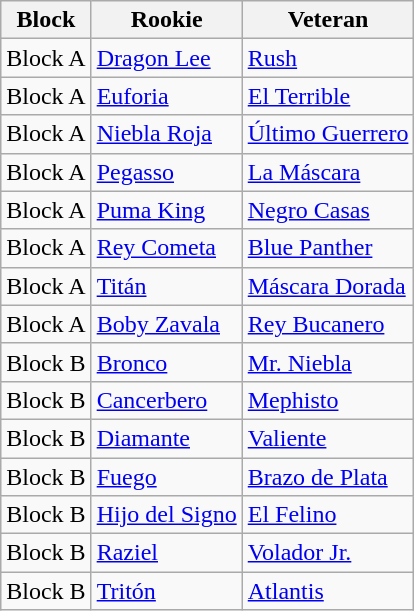<table class="wikitable">
<tr>
<th>Block</th>
<th>Rookie</th>
<th>Veteran</th>
</tr>
<tr>
<td>Block A</td>
<td><a href='#'>Dragon Lee</a></td>
<td><a href='#'>Rush</a></td>
</tr>
<tr>
<td>Block A</td>
<td><a href='#'>Euforia</a></td>
<td><a href='#'>El Terrible</a></td>
</tr>
<tr>
<td>Block A</td>
<td><a href='#'>Niebla Roja</a></td>
<td><a href='#'>Último Guerrero</a></td>
</tr>
<tr>
<td>Block A</td>
<td><a href='#'>Pegasso</a></td>
<td><a href='#'>La Máscara</a></td>
</tr>
<tr>
<td>Block A</td>
<td><a href='#'>Puma King</a></td>
<td><a href='#'>Negro Casas</a></td>
</tr>
<tr>
<td>Block A</td>
<td><a href='#'>Rey Cometa</a></td>
<td><a href='#'>Blue Panther</a></td>
</tr>
<tr>
<td>Block A</td>
<td><a href='#'>Titán</a></td>
<td><a href='#'>Máscara Dorada</a></td>
</tr>
<tr>
<td>Block A</td>
<td><a href='#'>Boby Zavala</a></td>
<td><a href='#'>Rey Bucanero</a></td>
</tr>
<tr>
<td>Block B</td>
<td><a href='#'>Bronco</a></td>
<td><a href='#'>Mr. Niebla</a></td>
</tr>
<tr>
<td>Block B</td>
<td><a href='#'>Cancerbero</a></td>
<td><a href='#'>Mephisto</a></td>
</tr>
<tr>
<td>Block B</td>
<td><a href='#'>Diamante</a></td>
<td><a href='#'>Valiente</a></td>
</tr>
<tr>
<td>Block B</td>
<td><a href='#'>Fuego</a></td>
<td><a href='#'>Brazo de Plata</a></td>
</tr>
<tr>
<td>Block B</td>
<td><a href='#'>Hijo del Signo</a></td>
<td><a href='#'>El Felino</a></td>
</tr>
<tr>
<td>Block B</td>
<td><a href='#'>Raziel</a></td>
<td><a href='#'>Volador Jr.</a></td>
</tr>
<tr>
<td>Block B</td>
<td><a href='#'>Tritón</a></td>
<td><a href='#'>Atlantis</a></td>
</tr>
</table>
